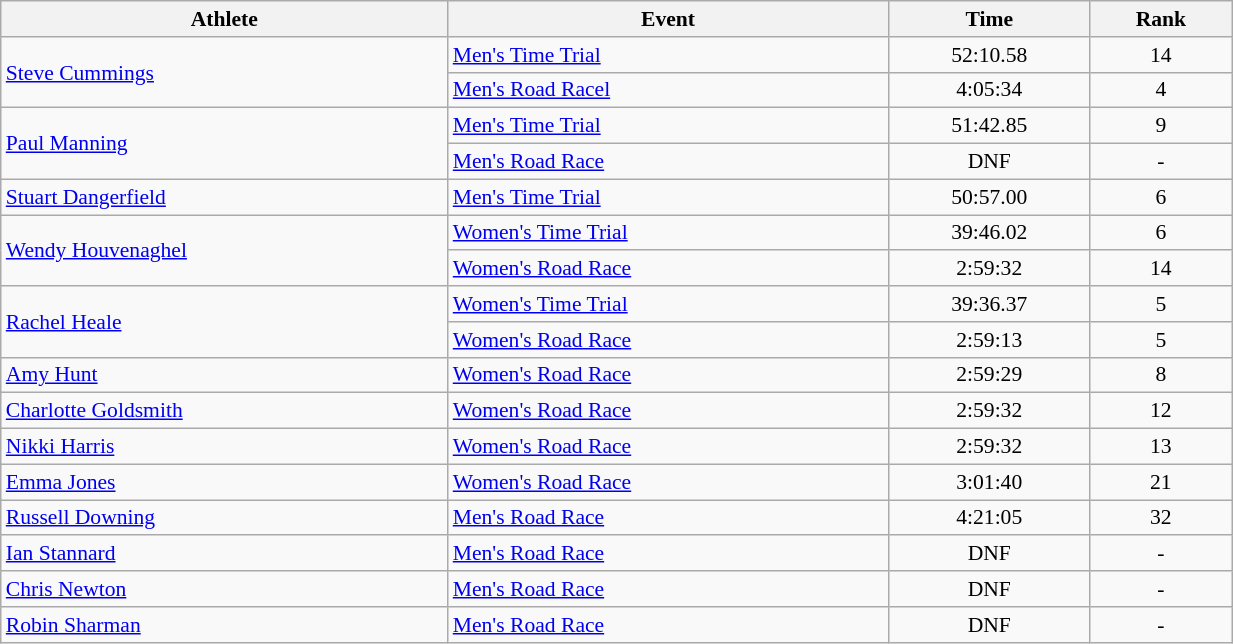<table class=wikitable width="65%" style="font-size:90%">
<tr>
<th>Athlete</th>
<th>Event</th>
<th>Time</th>
<th>Rank</th>
</tr>
<tr>
<td rowspan="2"><a href='#'>Steve Cummings</a></td>
<td><a href='#'>Men's Time Trial</a></td>
<td align="center">52:10.58</td>
<td align="center">14</td>
</tr>
<tr>
<td><a href='#'>Men's Road Racel</a></td>
<td align="center">4:05:34</td>
<td align="center">4</td>
</tr>
<tr>
<td rowspan="2"><a href='#'>Paul Manning</a></td>
<td><a href='#'>Men's Time Trial</a></td>
<td align="center">51:42.85</td>
<td align="center">9</td>
</tr>
<tr>
<td><a href='#'>Men's Road Race</a></td>
<td align="center">DNF</td>
<td align="center">-</td>
</tr>
<tr>
<td><a href='#'>Stuart Dangerfield</a></td>
<td><a href='#'>Men's Time Trial</a></td>
<td align="center">50:57.00</td>
<td align="center">6</td>
</tr>
<tr>
<td rowspan="2"><a href='#'>Wendy Houvenaghel</a></td>
<td><a href='#'>Women's Time Trial</a></td>
<td align="center">39:46.02</td>
<td align="center">6</td>
</tr>
<tr>
<td><a href='#'>Women's Road Race</a></td>
<td align="center">2:59:32</td>
<td align="center">14</td>
</tr>
<tr>
<td rowspan="2"><a href='#'>Rachel Heale</a></td>
<td><a href='#'>Women's Time Trial</a></td>
<td align="center">39:36.37</td>
<td align="center">5</td>
</tr>
<tr>
<td><a href='#'>Women's Road Race</a></td>
<td align="center">2:59:13</td>
<td align="center">5</td>
</tr>
<tr>
<td><a href='#'>Amy Hunt</a></td>
<td><a href='#'>Women's Road Race</a></td>
<td align="center">2:59:29</td>
<td align="center">8</td>
</tr>
<tr>
<td><a href='#'>Charlotte Goldsmith</a></td>
<td><a href='#'>Women's Road Race</a></td>
<td align="center">2:59:32</td>
<td align="center">12</td>
</tr>
<tr>
<td><a href='#'>Nikki Harris</a></td>
<td><a href='#'>Women's Road Race</a></td>
<td align="center">2:59:32</td>
<td align="center">13</td>
</tr>
<tr>
<td><a href='#'>Emma Jones</a></td>
<td><a href='#'>Women's Road Race</a></td>
<td align="center">3:01:40</td>
<td align="center">21</td>
</tr>
<tr>
<td><a href='#'>Russell Downing</a></td>
<td><a href='#'>Men's Road Race</a></td>
<td align="center">4:21:05</td>
<td align="center">32</td>
</tr>
<tr>
<td><a href='#'>Ian Stannard</a></td>
<td><a href='#'>Men's Road Race</a></td>
<td align="center">DNF</td>
<td align="center">-</td>
</tr>
<tr>
<td><a href='#'>Chris Newton</a></td>
<td><a href='#'>Men's Road Race</a></td>
<td align="center">DNF</td>
<td align="center">-</td>
</tr>
<tr>
<td><a href='#'>Robin Sharman</a></td>
<td><a href='#'>Men's Road Race</a></td>
<td align="center">DNF</td>
<td align="center">-</td>
</tr>
</table>
